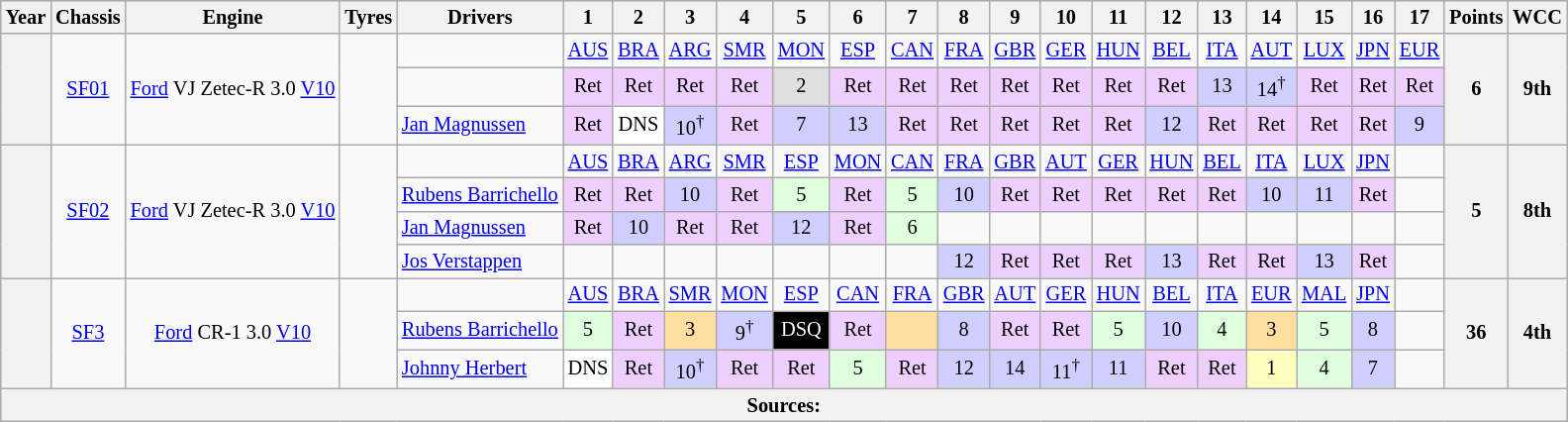<table class="wikitable" style="text-align:center; font-size:85%">
<tr>
<th>Year</th>
<th>Chassis</th>
<th>Engine</th>
<th>Tyres</th>
<th>Drivers</th>
<th>1</th>
<th>2</th>
<th>3</th>
<th>4</th>
<th>5</th>
<th>6</th>
<th>7</th>
<th>8</th>
<th>9</th>
<th>10</th>
<th>11</th>
<th>12</th>
<th>13</th>
<th>14</th>
<th>15</th>
<th>16</th>
<th>17</th>
<th>Points</th>
<th>WCC</th>
</tr>
<tr>
<th rowspan="3"></th>
<td rowspan="3"><a href='#'>SF01</a></td>
<td rowspan="3"><a href='#'>Ford</a> VJ Zetec-R 3.0 <a href='#'>V10</a></td>
<td rowspan="3"></td>
<td></td>
<td><a href='#'>AUS</a></td>
<td><a href='#'>BRA</a></td>
<td><a href='#'>ARG</a></td>
<td><a href='#'>SMR</a></td>
<td><a href='#'>MON</a></td>
<td><a href='#'>ESP</a></td>
<td><a href='#'>CAN</a></td>
<td><a href='#'>FRA</a></td>
<td><a href='#'>GBR</a></td>
<td><a href='#'>GER</a></td>
<td><a href='#'>HUN</a></td>
<td><a href='#'>BEL</a></td>
<td><a href='#'>ITA</a></td>
<td><a href='#'>AUT</a></td>
<td><a href='#'>LUX</a></td>
<td><a href='#'>JPN</a></td>
<td><a href='#'>EUR</a></td>
<th rowspan="3">6</th>
<th rowspan="3">9th</th>
</tr>
<tr>
<td align="left"></td>
<td style="background:#EFCFFF;">Ret</td>
<td style="background:#EFCFFF;">Ret</td>
<td style="background:#EFCFFF;">Ret</td>
<td style="background:#EFCFFF;">Ret</td>
<td style="background:#DFDFDF;">2</td>
<td style="background:#EFCFFF;">Ret</td>
<td style="background:#EFCFFF;">Ret</td>
<td style="background:#EFCFFF;">Ret</td>
<td style="background:#EFCFFF;">Ret</td>
<td style="background:#EFCFFF;">Ret</td>
<td style="background:#EFCFFF;">Ret</td>
<td style="background:#EFCFFF;">Ret</td>
<td style="background:#CFCFFF;">13</td>
<td style="background:#CFCFFF;">14<sup>†</sup></td>
<td style="background:#EFCFFF;">Ret</td>
<td style="background:#EFCFFF;">Ret</td>
<td style="background:#EFCFFF;">Ret</td>
</tr>
<tr>
<td align="left"> <a href='#'>Jan Magnussen</a></td>
<td style="background:#EFCFFF;">Ret</td>
<td style="background:#FFFFFF;">DNS</td>
<td style="background:#CFCFFF;">10<sup>†</sup></td>
<td style="background:#EFCFFF;">Ret</td>
<td style="background:#CFCFFF;">7</td>
<td style="background:#CFCFFF;">13</td>
<td style="background:#EFCFFF;">Ret</td>
<td style="background:#EFCFFF;">Ret</td>
<td style="background:#EFCFFF;">Ret</td>
<td style="background:#EFCFFF;">Ret</td>
<td style="background:#EFCFFF;">Ret</td>
<td style="background:#CFCFFF;">12</td>
<td style="background:#EFCFFF;">Ret</td>
<td style="background:#EFCFFF;">Ret</td>
<td style="background:#EFCFFF;">Ret</td>
<td style="background:#EFCFFF;">Ret</td>
<td style="background:#CFCFFF;">9</td>
</tr>
<tr>
<th rowspan="4"></th>
<td rowspan="4"><a href='#'>SF02</a></td>
<td rowspan="4"><a href='#'>Ford</a> VJ Zetec-R 3.0 <a href='#'>V10</a></td>
<td rowspan="4"></td>
<td></td>
<td><a href='#'>AUS</a></td>
<td><a href='#'>BRA</a></td>
<td><a href='#'>ARG</a></td>
<td><a href='#'>SMR</a></td>
<td><a href='#'>ESP</a></td>
<td><a href='#'>MON</a></td>
<td><a href='#'>CAN</a></td>
<td><a href='#'>FRA</a></td>
<td><a href='#'>GBR</a></td>
<td><a href='#'>AUT</a></td>
<td><a href='#'>GER</a></td>
<td><a href='#'>HUN</a></td>
<td><a href='#'>BEL</a></td>
<td><a href='#'>ITA</a></td>
<td><a href='#'>LUX</a></td>
<td><a href='#'>JPN</a></td>
<td></td>
<th rowspan="4">5</th>
<th rowspan="4">8th</th>
</tr>
<tr>
<td align="left"> <a href='#'>Rubens Barrichello</a></td>
<td style="background:#EFCFFF;">Ret</td>
<td style="background:#EFCFFF;">Ret</td>
<td style="background:#CFCFFF;">10</td>
<td style="background:#EFCFFF;">Ret</td>
<td style="background:#DFFFDF;">5</td>
<td style="background:#EFCFFF;">Ret</td>
<td style="background:#DFFFDF;">5</td>
<td style="background:#CFCFFF;">10</td>
<td style="background:#EFCFFF;">Ret</td>
<td style="background:#EFCFFF;">Ret</td>
<td style="background:#EFCFFF;">Ret</td>
<td style="background:#EFCFFF;">Ret</td>
<td style="background:#EFCFFF;">Ret</td>
<td style="background:#CFCFFF;">10</td>
<td style="background:#CFCFFF;">11</td>
<td style="background:#EFCFFF;">Ret</td>
<td></td>
</tr>
<tr>
<td align="left"> <a href='#'>Jan Magnussen</a></td>
<td style="background:#EFCFFF;">Ret</td>
<td style="background:#CFCFFF;">10</td>
<td style="background:#EFCFFF;">Ret</td>
<td style="background:#EFCFFF;">Ret</td>
<td style="background:#CFCFFF;">12</td>
<td style="background:#EFCFFF;">Ret</td>
<td style="background:#DFFFDF;">6</td>
<td></td>
<td></td>
<td></td>
<td></td>
<td></td>
<td></td>
<td></td>
<td></td>
<td></td>
<td></td>
</tr>
<tr>
<td align="left"> <a href='#'>Jos Verstappen</a></td>
<td></td>
<td></td>
<td></td>
<td></td>
<td></td>
<td></td>
<td></td>
<td style="background:#CFCFFF;">12</td>
<td style="background:#EFCFFF;">Ret</td>
<td style="background:#EFCFFF;">Ret</td>
<td style="background:#EFCFFF;">Ret</td>
<td style="background:#CFCFFF;">13</td>
<td style="background:#EFCFFF;">Ret</td>
<td style="background:#EFCFFF;">Ret</td>
<td style="background:#CFCFFF;">13</td>
<td style="background:#EFCFFF;">Ret</td>
<td></td>
</tr>
<tr>
<th rowspan="3"></th>
<td rowspan="3"><a href='#'>SF3</a></td>
<td rowspan="3"><a href='#'>Ford</a> CR-1 3.0 <a href='#'>V10</a></td>
<td rowspan="3"></td>
<td></td>
<td><a href='#'>AUS</a></td>
<td><a href='#'>BRA</a></td>
<td><a href='#'>SMR</a></td>
<td><a href='#'>MON</a></td>
<td><a href='#'>ESP</a></td>
<td><a href='#'>CAN</a></td>
<td><a href='#'>FRA</a></td>
<td><a href='#'>GBR</a></td>
<td><a href='#'>AUT</a></td>
<td><a href='#'>GER</a></td>
<td><a href='#'>HUN</a></td>
<td><a href='#'>BEL</a></td>
<td><a href='#'>ITA</a></td>
<td><a href='#'>EUR</a></td>
<td><a href='#'>MAL</a></td>
<td><a href='#'>JPN</a></td>
<td></td>
<th rowspan="3">36</th>
<th rowspan="3">4th</th>
</tr>
<tr>
<td align="left"> <a href='#'>Rubens Barrichello</a></td>
<td style="background:#DFFFDF;">5</td>
<td style="background:#EFCFFF;">Ret</td>
<td style="background:#FFDF9F;">3</td>
<td style="background:#CFCFFF;">9<sup>†</sup></td>
<td style="background:#000000; color:white">DSQ</td>
<td style="background:#EFCFFF;">Ret</td>
<td style="background:#FFDF9F;"></td>
<td style="background:#CFCFFF;">8</td>
<td style="background:#EFCFFF;">Ret</td>
<td style="background:#EFCFFF;">Ret</td>
<td style="background:#DFFFDF;">5</td>
<td style="background:#CFCFFF;">10</td>
<td style="background:#DFFFDF;">4</td>
<td style="background:#FFDF9F;">3</td>
<td style="background:#DFFFDF;">5</td>
<td style="background:#CFCFFF;">8</td>
<td></td>
</tr>
<tr>
<td align="left"> <a href='#'>Johnny Herbert</a></td>
<td style="background:#ffffff;">DNS</td>
<td style="background:#EFCFFF;">Ret</td>
<td style="background:#CFCFFF;">10<sup>†</sup></td>
<td style="background:#EFCFFF;">Ret</td>
<td style="background:#EFCFFF;">Ret</td>
<td style="background:#DFFFDF;">5</td>
<td style="background:#EFCFFF;">Ret</td>
<td style="background:#CFCFFF;">12</td>
<td style="background:#CFCFFF;">14</td>
<td style="background:#CFCFFF;">11<sup>†</sup></td>
<td style="background:#CFCFFF;">11</td>
<td style="background:#EFCFFF;">Ret</td>
<td style="background:#EFCFFF;">Ret</td>
<td style="background:#FFFFBF;">1</td>
<td style="background:#DFFFDF;">4</td>
<td style="background:#CFCFFF;">7</td>
<td></td>
</tr>
<tr>
<th colspan="24">Sources:</th>
</tr>
</table>
